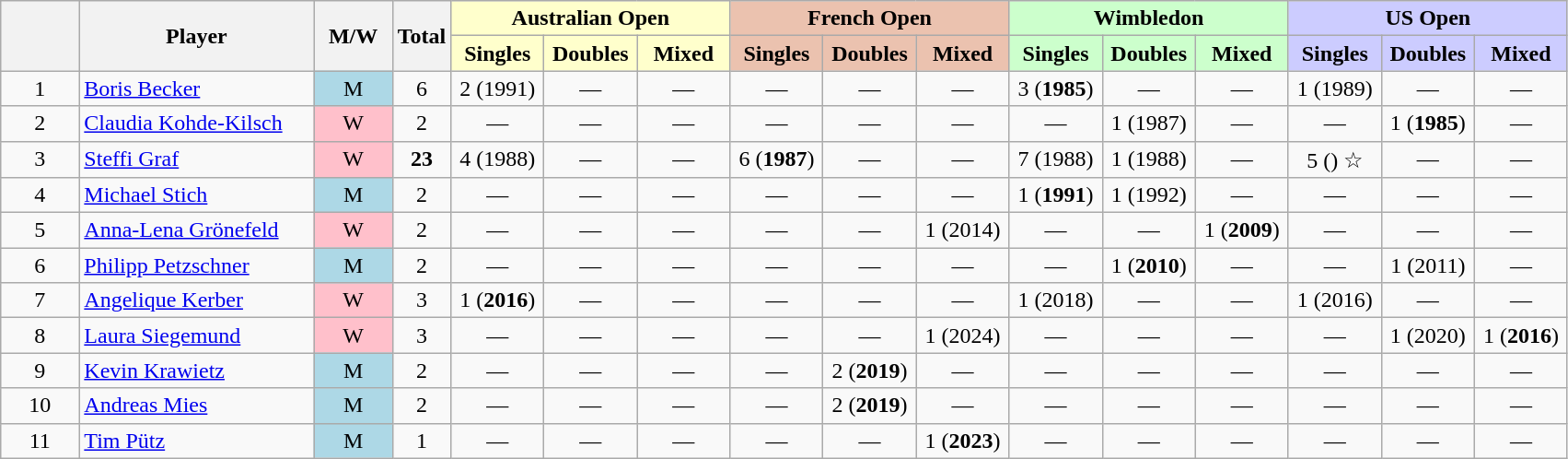<table class="wikitable mw-datatable sortable" style="text-align:center;">
<tr>
<th data-sort-type="number" width="5%" rowspan="2"></th>
<th width="15%" rowspan="2">Player</th>
<th width="5%"  rowspan="2">M/W</th>
<th rowspan="2">Total</th>
<th colspan="3" style="background:#ffc;">Australian Open</th>
<th colspan="3" style="background:#ebc2af;">French Open</th>
<th colspan="3" style="background:#cfc;">Wimbledon</th>
<th colspan="3" style="background:#ccf;">US Open</th>
</tr>
<tr>
<th style="background:#ffc; width:60px;">Singles</th>
<th style="background:#ffc; width:60px;">Doubles</th>
<th style="background:#ffc; width:60px;">Mixed</th>
<th style="background:#ebc2af; width:60px;">Singles</th>
<th style="background:#ebc2af; width:60px;">Doubles</th>
<th style="background:#ebc2af; width:60px;">Mixed</th>
<th style="background:#cfc; width:60px;">Singles</th>
<th style="background:#cfc; width:60px;">Doubles</th>
<th style="background:#cfc; width:60px;">Mixed</th>
<th style="background:#ccf; width:60px;">Singles</th>
<th style="background:#ccf; width:60px;">Doubles</th>
<th style="background:#ccf; width:60px;">Mixed</th>
</tr>
<tr>
<td>1</td>
<td style="text-align:left"><a href='#'>Boris Becker</a></td>
<td style="background:lightblue;">M</td>
<td>6</td>
<td>2 (1991)</td>
<td>—</td>
<td>—</td>
<td>—</td>
<td>—</td>
<td>—</td>
<td>3 (<strong>1985</strong>)</td>
<td>—</td>
<td>—</td>
<td>1 (1989)</td>
<td>—</td>
<td>—</td>
</tr>
<tr>
<td>2</td>
<td style="text-align:left"><a href='#'>Claudia Kohde-Kilsch</a></td>
<td style="background:pink;">W</td>
<td>2</td>
<td>—</td>
<td>—</td>
<td>—</td>
<td>—</td>
<td>—</td>
<td>—</td>
<td>—</td>
<td>1 (1987)</td>
<td>—</td>
<td>—</td>
<td>1 (<strong>1985</strong>)</td>
<td>—</td>
</tr>
<tr>
<td>3</td>
<td style="text-align:left"><a href='#'>Steffi Graf</a></td>
<td style="background:pink;">W</td>
<td><strong>23</strong></td>
<td>4 (1988)</td>
<td>—</td>
<td>—</td>
<td>6 (<strong>1987</strong>)</td>
<td>—</td>
<td>—</td>
<td>7 (1988)</td>
<td>1 (1988)</td>
<td>—</td>
<td>5 () ☆</td>
<td>—</td>
<td>—</td>
</tr>
<tr>
<td>4</td>
<td style="text-align:left"><a href='#'>Michael Stich</a></td>
<td style="background:lightblue;">M</td>
<td>2</td>
<td>—</td>
<td>—</td>
<td>—</td>
<td>—</td>
<td>—</td>
<td>—</td>
<td>1 (<strong>1991</strong>)</td>
<td>1 (1992)</td>
<td>—</td>
<td>—</td>
<td>—</td>
<td>—</td>
</tr>
<tr>
<td>5</td>
<td style="text-align:left"><a href='#'>Anna-Lena Grönefeld</a></td>
<td style="background:pink;">W</td>
<td>2</td>
<td>—</td>
<td>—</td>
<td>—</td>
<td>—</td>
<td>—</td>
<td>1 (2014)</td>
<td>—</td>
<td>—</td>
<td>1 (<strong>2009</strong>)</td>
<td>—</td>
<td>—</td>
<td>—</td>
</tr>
<tr>
<td>6</td>
<td style="text-align:left"><a href='#'>Philipp Petzschner</a></td>
<td style="background:lightblue;">M</td>
<td>2</td>
<td>—</td>
<td>—</td>
<td>—</td>
<td>—</td>
<td>—</td>
<td>—</td>
<td>—</td>
<td>1 (<strong>2010</strong>)</td>
<td>—</td>
<td>—</td>
<td>1 (2011)</td>
<td>—</td>
</tr>
<tr>
<td>7</td>
<td style="text-align:left"><a href='#'>Angelique Kerber</a></td>
<td style="background:pink;">W</td>
<td>3</td>
<td>1 (<strong>2016</strong>)</td>
<td>—</td>
<td>—</td>
<td>—</td>
<td>—</td>
<td>—</td>
<td>1 (2018)</td>
<td>—</td>
<td>—</td>
<td>1 (2016)</td>
<td>—</td>
<td>—</td>
</tr>
<tr>
<td>8</td>
<td style="text-align:left"><a href='#'>Laura Siegemund</a></td>
<td style="background:pink;">W</td>
<td>3</td>
<td>—</td>
<td>—</td>
<td>—</td>
<td>—</td>
<td>—</td>
<td>1 (2024)</td>
<td>—</td>
<td>—</td>
<td>—</td>
<td>—</td>
<td>1 (2020)</td>
<td>1 (<strong>2016</strong>)</td>
</tr>
<tr>
<td>9</td>
<td style="text-align:left"><a href='#'>Kevin Krawietz</a></td>
<td style="background:lightblue;">M</td>
<td>2</td>
<td>—</td>
<td>—</td>
<td>—</td>
<td>—</td>
<td>2 (<strong>2019</strong>)</td>
<td>—</td>
<td>—</td>
<td>—</td>
<td>—</td>
<td>—</td>
<td>—</td>
<td>—</td>
</tr>
<tr>
<td>10</td>
<td style="text-align:left"><a href='#'>Andreas Mies</a></td>
<td style="background:lightblue;">M</td>
<td>2</td>
<td>—</td>
<td>—</td>
<td>—</td>
<td>—</td>
<td>2 (<strong>2019</strong>)</td>
<td>—</td>
<td>—</td>
<td>—</td>
<td>—</td>
<td>—</td>
<td>—</td>
<td>—</td>
</tr>
<tr>
<td>11</td>
<td style="text-align:left"><a href='#'>Tim Pütz</a></td>
<td style="background:lightblue;">M</td>
<td>1</td>
<td>—</td>
<td>—</td>
<td>—</td>
<td>—</td>
<td>—</td>
<td>1 (<strong>2023</strong>)</td>
<td>—</td>
<td>—</td>
<td>—</td>
<td>—</td>
<td>—</td>
<td>—</td>
</tr>
</table>
